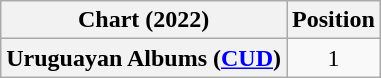<table class="wikitable plainrowheaders" style="text-align:center">
<tr>
<th scope="col">Chart (2022)</th>
<th scope="col">Position</th>
</tr>
<tr>
<th scope="row">Uruguayan Albums (<a href='#'>CUD</a>)</th>
<td>1</td>
</tr>
</table>
